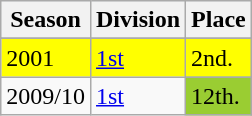<table class="wikitable">
<tr style="background:#f0f6fa;">
<th><strong>Season</strong></th>
<th><strong>Division</strong></th>
<th><strong>Place</strong></th>
</tr>
<tr>
</tr>
<tr>
<td style="background:#FFFF00;">2001</td>
<td style="background:#FFFF00;"><a href='#'>1st</a></td>
<td style="background:#FFFF00;">2nd.</td>
</tr>
<tr>
<td>2009/10</td>
<td><a href='#'>1st</a></td>
<td style="background:#9ACD32;">12th.</td>
</tr>
</table>
